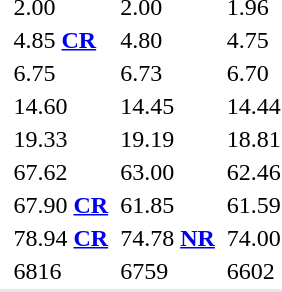<table>
<tr>
<td></td>
<td></td>
<td>2.00</td>
<td></td>
<td>2.00</td>
<td></td>
<td>1.96</td>
</tr>
<tr>
<td></td>
<td></td>
<td>4.85 <strong><a href='#'>CR</a></strong></td>
<td></td>
<td>4.80 <strong></strong></td>
<td></td>
<td>4.75</td>
</tr>
<tr>
<td></td>
<td></td>
<td>6.75</td>
<td></td>
<td>6.73</td>
<td></td>
<td>6.70</td>
</tr>
<tr>
<td></td>
<td></td>
<td>14.60</td>
<td></td>
<td>14.45</td>
<td></td>
<td>14.44</td>
</tr>
<tr>
<td></td>
<td></td>
<td>19.33</td>
<td></td>
<td>19.19</td>
<td></td>
<td>18.81</td>
</tr>
<tr>
<td></td>
<td></td>
<td>67.62</td>
<td></td>
<td>63.00</td>
<td></td>
<td>62.46</td>
</tr>
<tr>
<td></td>
<td></td>
<td>67.90 <strong><a href='#'>CR</a></strong></td>
<td></td>
<td>61.85</td>
<td></td>
<td>61.59</td>
</tr>
<tr>
<td></td>
<td></td>
<td>78.94 <strong><a href='#'>CR</a></strong></td>
<td></td>
<td>74.78 <strong><a href='#'>NR</a></strong></td>
<td></td>
<td>74.00</td>
</tr>
<tr>
<td></td>
<td></td>
<td>6816</td>
<td></td>
<td>6759</td>
<td></td>
<td>6602</td>
</tr>
<tr bgcolor=e8e8e8>
<td colspan=7></td>
</tr>
</table>
